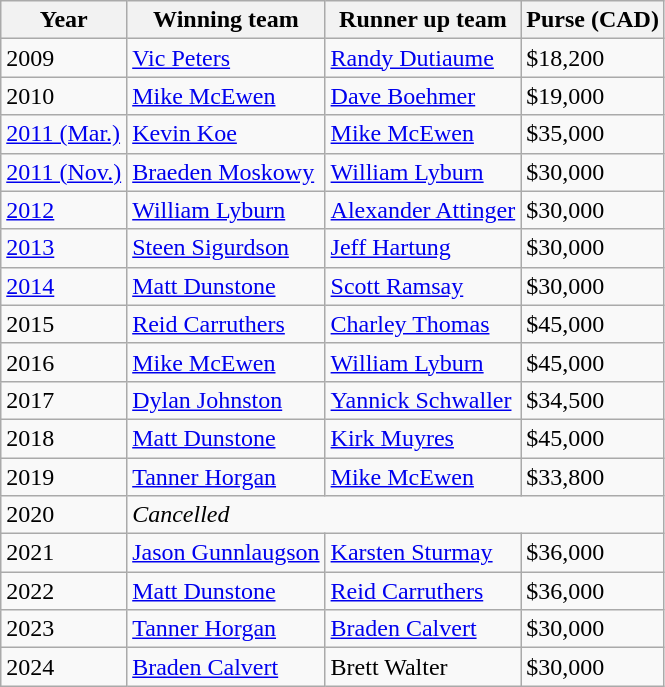<table class="wikitable">
<tr>
<th scope="col">Year</th>
<th scope="col">Winning team</th>
<th scope="col">Runner up team</th>
<th scope="col">Purse (CAD)</th>
</tr>
<tr>
<td>2009</td>
<td> <a href='#'>Vic Peters</a></td>
<td> <a href='#'>Randy Dutiaume</a></td>
<td>$18,200</td>
</tr>
<tr>
<td>2010</td>
<td> <a href='#'>Mike McEwen</a></td>
<td> <a href='#'>Dave Boehmer</a></td>
<td>$19,000</td>
</tr>
<tr>
<td><a href='#'>2011 (Mar.)</a></td>
<td> <a href='#'>Kevin Koe</a></td>
<td> <a href='#'>Mike McEwen</a></td>
<td>$35,000</td>
</tr>
<tr>
<td><a href='#'>2011 (Nov.)</a></td>
<td> <a href='#'>Braeden Moskowy</a></td>
<td> <a href='#'>William Lyburn</a></td>
<td>$30,000</td>
</tr>
<tr>
<td><a href='#'>2012</a></td>
<td> <a href='#'>William Lyburn</a></td>
<td> <a href='#'>Alexander Attinger</a></td>
<td>$30,000</td>
</tr>
<tr>
<td><a href='#'>2013</a></td>
<td> <a href='#'>Steen Sigurdson</a></td>
<td> <a href='#'>Jeff Hartung</a></td>
<td>$30,000</td>
</tr>
<tr>
<td><a href='#'>2014</a></td>
<td> <a href='#'>Matt Dunstone</a></td>
<td> <a href='#'>Scott Ramsay</a></td>
<td>$30,000</td>
</tr>
<tr>
<td>2015</td>
<td> <a href='#'>Reid Carruthers</a></td>
<td> <a href='#'>Charley Thomas</a></td>
<td>$45,000</td>
</tr>
<tr>
<td>2016</td>
<td> <a href='#'>Mike McEwen</a></td>
<td> <a href='#'>William Lyburn</a></td>
<td>$45,000</td>
</tr>
<tr>
<td>2017</td>
<td> <a href='#'>Dylan Johnston</a></td>
<td> <a href='#'>Yannick Schwaller</a></td>
<td>$34,500</td>
</tr>
<tr>
<td>2018</td>
<td> <a href='#'>Matt Dunstone</a></td>
<td> <a href='#'>Kirk Muyres</a></td>
<td>$45,000</td>
</tr>
<tr>
<td>2019</td>
<td> <a href='#'>Tanner Horgan</a></td>
<td> <a href='#'>Mike McEwen</a></td>
<td>$33,800</td>
</tr>
<tr>
<td>2020</td>
<td colspan="3"><em>Cancelled</em></td>
</tr>
<tr>
<td>2021</td>
<td> <a href='#'>Jason Gunnlaugson</a></td>
<td> <a href='#'>Karsten Sturmay</a></td>
<td>$36,000</td>
</tr>
<tr>
<td>2022</td>
<td> <a href='#'>Matt Dunstone</a></td>
<td> <a href='#'>Reid Carruthers</a></td>
<td>$36,000</td>
</tr>
<tr>
<td>2023</td>
<td> <a href='#'>Tanner Horgan</a></td>
<td> <a href='#'>Braden Calvert</a></td>
<td>$30,000</td>
</tr>
<tr>
<td>2024</td>
<td> <a href='#'>Braden Calvert</a></td>
<td> Brett Walter</td>
<td>$30,000</td>
</tr>
</table>
